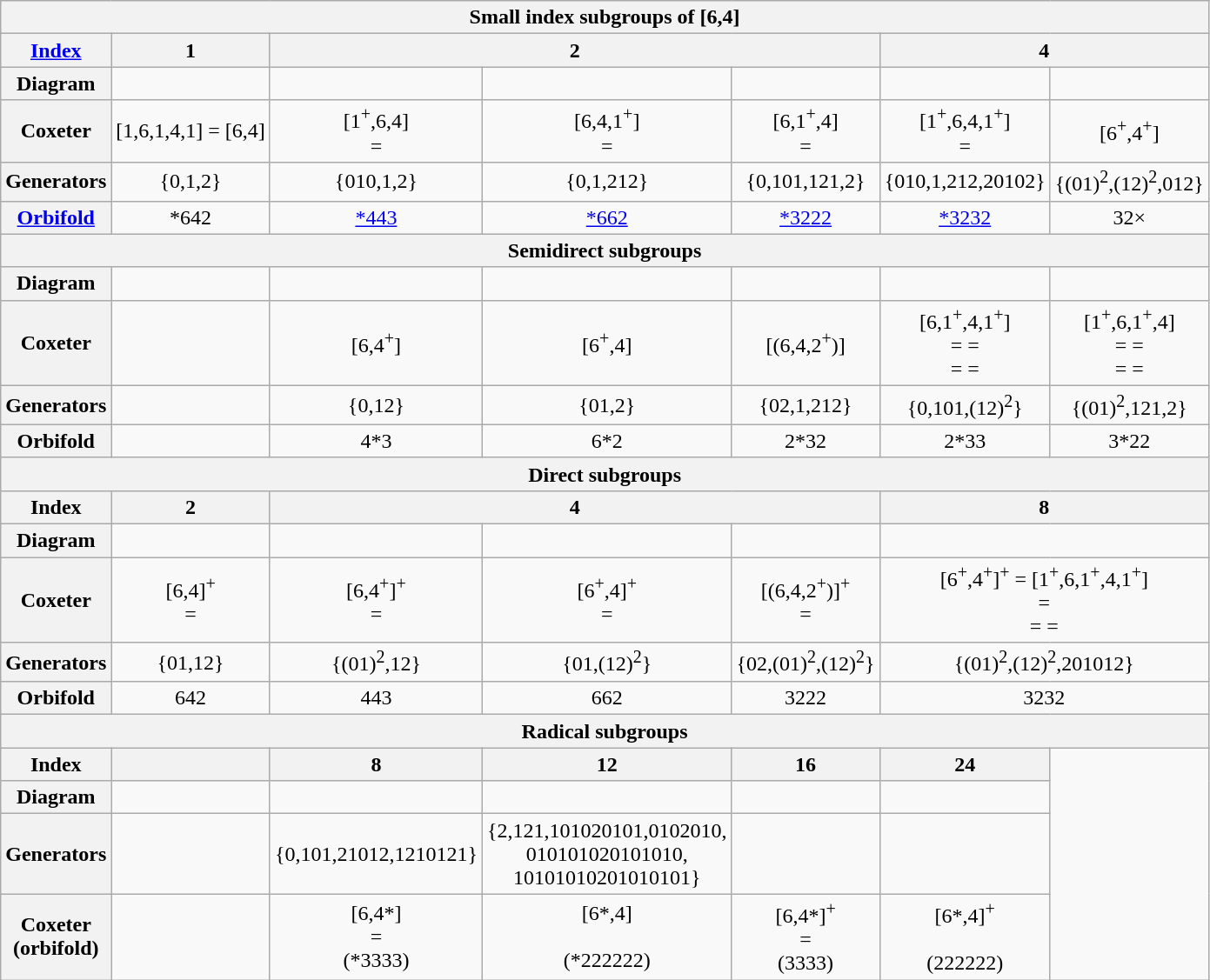<table class="wikitable collapsible collapsed">
<tr>
<th colspan=12>Small index subgroups of [6,4]</th>
</tr>
<tr align=center>
<th><a href='#'>Index</a></th>
<th>1</th>
<th colspan=3>2</th>
<th colspan=4>4</th>
</tr>
<tr align=center>
<th>Diagram</th>
<td></td>
<td></td>
<td></td>
<td></td>
<td></td>
<td></td>
</tr>
<tr align=center>
<th>Coxeter<br></th>
<td>[<span>1</span>,6,<span>1</span>,4,<span>1</span>] = [6,4]<br></td>
<td>[1<sup>+</sup>,6,4]<br> = </td>
<td>[6,4,1<sup>+</sup>]<br> = </td>
<td>[6,1<sup>+</sup>,4]<br> = </td>
<td>[1<sup>+</sup>,6,4,1<sup>+</sup>]<br> = </td>
<td>[6<sup>+</sup>,4<sup>+</sup>]<br></td>
</tr>
<tr align=center>
<th>Generators</th>
<td>{<span>0</span>,<span>1</span>,<span>2</span>}</td>
<td>{<span>010</span>,<span>1</span>,<span>2</span>}</td>
<td>{<span>0</span>,<span>1</span>,<span>212</span>}</td>
<td>{<span>0</span>,<span>101</span>,<span>121</span>,<span>2</span>}</td>
<td>{<span>010</span>,<span>1</span>,<span>212</span>,<span>20102</span>}</td>
<td>{(01)<sup>2</sup>,(12)<sup>2</sup>,<span>012</span>}</td>
</tr>
<tr align=center>
<th><a href='#'>Orbifold</a></th>
<td>*642</td>
<td><a href='#'>*443</a></td>
<td><a href='#'>*662</a></td>
<td><a href='#'>*3222</a></td>
<td><a href='#'>*3232</a></td>
<td>32<span>×</span></td>
</tr>
<tr align=center>
<th colspan=7>Semidirect subgroups</th>
</tr>
<tr align=center>
<th>Diagram</th>
<td></td>
<td></td>
<td></td>
<td></td>
<td></td>
<td></td>
</tr>
<tr align=center>
<th>Coxeter</th>
<td></td>
<td>[6,4<sup>+</sup>]<br></td>
<td>[6<sup>+</sup>,4]<br></td>
<td>[(6,4,2<sup>+</sup>)]<br></td>
<td>[6,1<sup>+</sup>,4,1<sup>+</sup>]<br> =  = <br> =  = </td>
<td>[1<sup>+</sup>,6,1<sup>+</sup>,4]<br> =  = <br> =  = <br></td>
</tr>
<tr align=center>
<th>Generators</th>
<td></td>
<td>{<span>0</span>,12}</td>
<td>{01,<span>2</span>}</td>
<td>{02,<span>1</span>,<span>212</span>}</td>
<td>{<span>0</span>,<span>101</span>,(12)<sup>2</sup>}</td>
<td>{(01)<sup>2</sup>,<span>121</span>,<span>2</span>}</td>
</tr>
<tr align=center>
<th>Orbifold</th>
<td></td>
<td>4*3</td>
<td>6*2</td>
<td>2*32</td>
<td>2*33</td>
<td>3*22</td>
</tr>
<tr>
<th colspan=7>Direct subgroups</th>
</tr>
<tr align=center>
<th>Index</th>
<th>2</th>
<th colspan=3>4</th>
<th colspan=4>8</th>
</tr>
<tr align=center>
<th>Diagram</th>
<td></td>
<td></td>
<td></td>
<td></td>
<td colspan=2></td>
</tr>
<tr align=center>
<th>Coxeter</th>
<td>[6,4]<sup>+</sup><br> = </td>
<td>[6,4<sup>+</sup>]<sup>+</sup><br> = </td>
<td>[6<sup>+</sup>,4]<sup>+</sup><br> = </td>
<td>[(6,4,2<sup>+</sup>)]<sup>+</sup><br> = </td>
<td colspan=2>[6<sup>+</sup>,4<sup>+</sup>]<sup>+</sup> = [1<sup>+</sup>,6,1<sup>+</sup>,4,1<sup>+</sup>]<br> = <br> =  = </td>
</tr>
<tr align=center>
<th>Generators</th>
<td>{01,12}</td>
<td>{(01)<sup>2</sup>,12}</td>
<td>{01,(12)<sup>2</sup>}</td>
<td>{02,(01)<sup>2</sup>,(12)<sup>2</sup>}</td>
<td colspan=2>{(01)<sup>2</sup>,(12)<sup>2</sup>,201012}</td>
</tr>
<tr align=center>
<th>Orbifold</th>
<td>642</td>
<td>443</td>
<td>662</td>
<td>3222</td>
<td colspan=2>3232</td>
</tr>
<tr align=center>
<th colspan=7>Radical subgroups</th>
</tr>
<tr align=center>
<th>Index</th>
<th></th>
<th>8</th>
<th>12</th>
<th>16</th>
<th>24</th>
</tr>
<tr align=center>
<th>Diagram</th>
<td></td>
<td></td>
<td></td>
<td></td>
<td></td>
</tr>
<tr align=center>
<th>Generators</th>
<td></td>
<td>{0,101,21012,1210121}</td>
<td>{2,121,101020101,0102010,<br>010101020101010,<br>10101010201010101}</td>
<td></td>
<td></td>
</tr>
<tr align=center>
<th>Coxeter<br>(orbifold)</th>
<td></td>
<td>[6,4*]<br> = <br>(*3333)</td>
<td>[6*,4]<br><br>(*222222)</td>
<td>[6,4*]<sup>+</sup><br> = <br>(3333)</td>
<td>[6*,4]<sup>+</sup><br><br>(222222)</td>
</tr>
</table>
